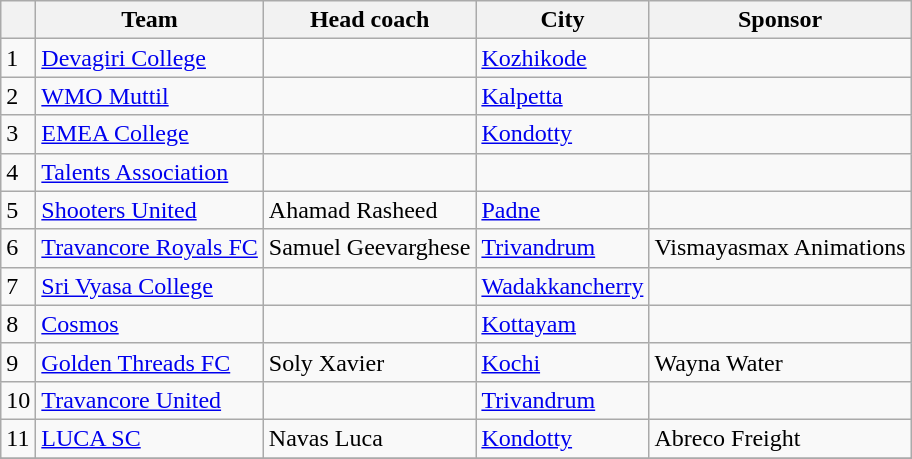<table class="wikitable">
<tr>
<th></th>
<th>Team</th>
<th>Head coach</th>
<th>City</th>
<th>Sponsor</th>
</tr>
<tr>
<td>1</td>
<td><a href='#'>Devagiri College</a></td>
<td></td>
<td><a href='#'>Kozhikode</a></td>
<td></td>
</tr>
<tr>
<td>2</td>
<td><a href='#'>WMO Muttil</a></td>
<td></td>
<td><a href='#'>Kalpetta</a></td>
<td></td>
</tr>
<tr>
<td>3</td>
<td><a href='#'>EMEA College</a></td>
<td></td>
<td><a href='#'>Kondotty</a></td>
<td></td>
</tr>
<tr>
<td>4</td>
<td><a href='#'>Talents Association</a></td>
<td></td>
<td></td>
<td></td>
</tr>
<tr>
<td>5</td>
<td><a href='#'>Shooters United</a></td>
<td> Ahamad Rasheed</td>
<td><a href='#'>Padne</a></td>
<td></td>
</tr>
<tr>
<td>6</td>
<td><a href='#'>Travancore Royals FC</a></td>
<td> Samuel Geevarghese</td>
<td><a href='#'>Trivandrum</a></td>
<td>Vismayasmax Animations </td>
</tr>
<tr>
<td>7</td>
<td><a href='#'>Sri Vyasa College</a></td>
<td></td>
<td><a href='#'>Wadakkancherry</a></td>
<td></td>
</tr>
<tr>
<td>8</td>
<td><a href='#'>Cosmos</a></td>
<td></td>
<td><a href='#'>Kottayam</a></td>
<td></td>
</tr>
<tr>
<td>9</td>
<td><a href='#'>Golden Threads FC</a></td>
<td> Soly Xavier</td>
<td><a href='#'>Kochi</a></td>
<td>Wayna Water </td>
</tr>
<tr>
<td>10</td>
<td><a href='#'>Travancore United</a></td>
<td></td>
<td><a href='#'>Trivandrum</a></td>
<td></td>
</tr>
<tr>
<td>11</td>
<td><a href='#'>LUCA SC</a></td>
<td> Navas Luca</td>
<td><a href='#'>Kondotty</a></td>
<td>Abreco Freight </td>
</tr>
<tr>
</tr>
<tr>
</tr>
</table>
